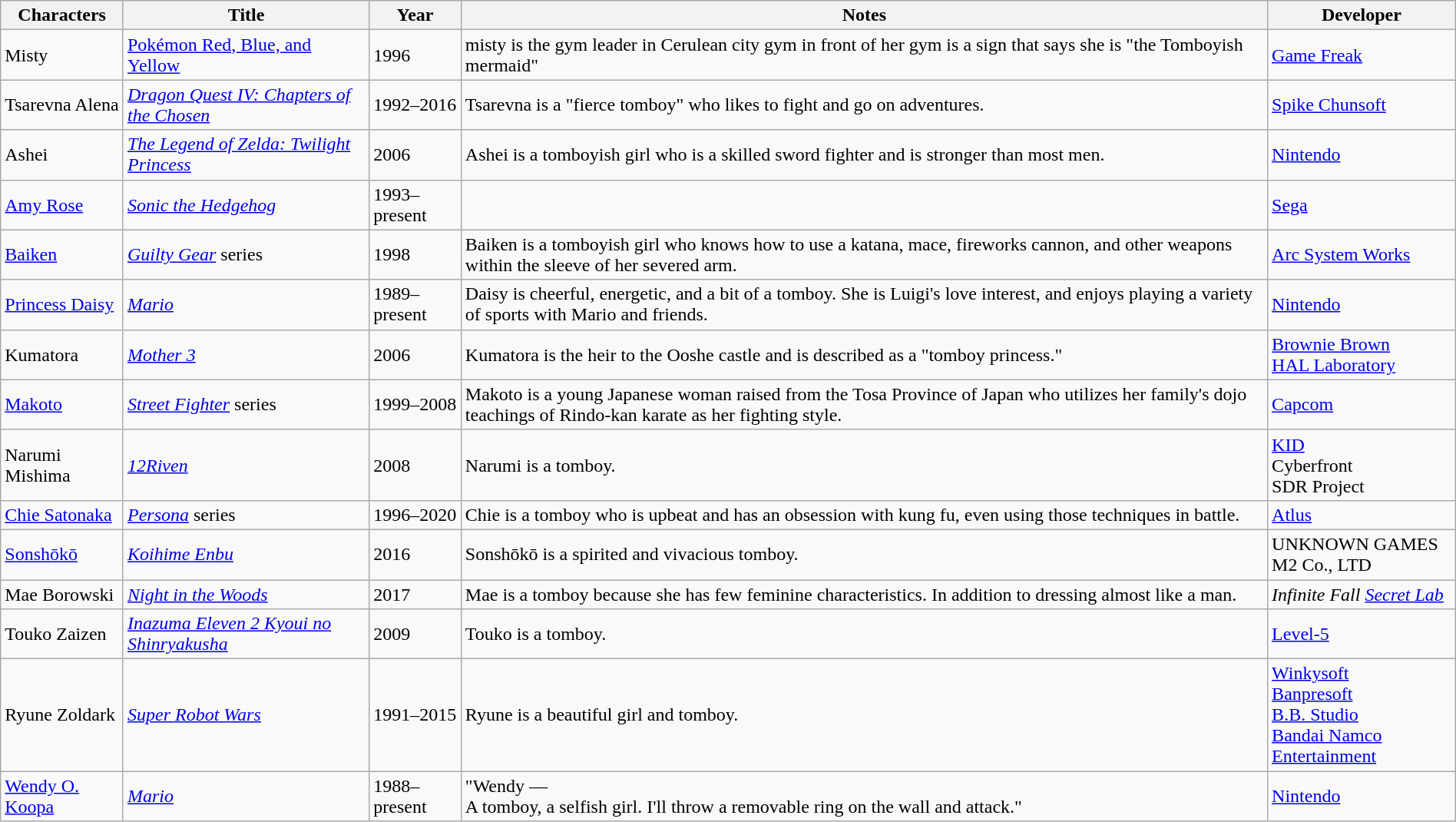<table class="wikitable sortable" style="width:100%">
<tr>
<th>Characters</th>
<th>Title</th>
<th>Year</th>
<th>Notes</th>
<th>Developer</th>
</tr>
<tr>
<td>Misty</td>
<td><a href='#'>Pokémon Red, Blue, and Yellow</a></td>
<td>1996</td>
<td>misty is the gym leader in Cerulean city gym in front of her gym is a sign that says she is "the Tomboyish mermaid"</td>
<td><a href='#'>Game Freak</a></td>
</tr>
<tr>
<td>Tsarevna Alena</td>
<td><em><a href='#'>Dragon Quest IV: Chapters of the Chosen</a></em></td>
<td>1992–2016</td>
<td>Tsarevna is a "fierce tomboy" who likes to fight and go on adventures.</td>
<td><a href='#'>Spike Chunsoft</a></td>
</tr>
<tr>
<td>Ashei</td>
<td><em><a href='#'>The Legend of Zelda: Twilight Princess</a></em></td>
<td>2006</td>
<td>Ashei is a tomboyish girl who is a skilled sword fighter and is stronger than most men.</td>
<td><a href='#'>Nintendo</a></td>
</tr>
<tr>
<td><a href='#'>Amy Rose</a></td>
<td><em><a href='#'>Sonic the Hedgehog</a></em></td>
<td>1993–present</td>
<td></td>
<td><a href='#'>Sega</a></td>
</tr>
<tr>
<td><a href='#'>Baiken</a></td>
<td><em><a href='#'>Guilty Gear</a></em> series</td>
<td>1998</td>
<td>Baiken is a tomboyish girl who knows how to use a katana, mace, fireworks cannon, and other weapons within the sleeve of her severed arm.</td>
<td><a href='#'>Arc System Works</a></td>
</tr>
<tr>
<td><a href='#'>Princess Daisy</a></td>
<td><em><a href='#'>Mario</a></em></td>
<td>1989–present</td>
<td>Daisy is cheerful, energetic, and a bit of a tomboy. She is Luigi's love interest, and enjoys playing a variety of sports with Mario and friends.</td>
<td><a href='#'>Nintendo</a></td>
</tr>
<tr>
<td>Kumatora</td>
<td><em><a href='#'>Mother 3</a></em></td>
<td>2006</td>
<td>Kumatora is the heir to the Ooshe castle and is described as a "tomboy princess."</td>
<td><a href='#'>Brownie Brown</a> <br><a href='#'>HAL Laboratory</a></td>
</tr>
<tr>
<td><a href='#'>Makoto</a></td>
<td><em><a href='#'>Street Fighter</a></em> series</td>
<td>1999–2008</td>
<td>Makoto is a young Japanese woman raised from the Tosa Province of Japan who utilizes her family's dojo teachings of Rindo-kan karate as her fighting style.</td>
<td><a href='#'>Capcom</a></td>
</tr>
<tr>
<td>Narumi Mishima</td>
<td><em><a href='#'>12Riven</a></em></td>
<td>2008</td>
<td>Narumi is a tomboy.</td>
<td><a href='#'>KID</a> <br>Cyberfront <br>SDR Project</td>
</tr>
<tr>
<td><a href='#'>Chie Satonaka</a></td>
<td><em><a href='#'>Persona</a></em> series</td>
<td>1996–2020</td>
<td>Chie is a tomboy who is upbeat and has an obsession with kung fu, even using those techniques in battle.</td>
<td><a href='#'>Atlus</a></td>
</tr>
<tr>
<td><a href='#'>Sonshōkō</a></td>
<td><em><a href='#'>Koihime Enbu</a></em></td>
<td>2016</td>
<td>Sonshōkō is a spirited and vivacious tomboy.</td>
<td>UNKNOWN GAMES <br>M2 Co., LTD</td>
</tr>
<tr>
<td>Mae Borowski</td>
<td><em><a href='#'>Night in the Woods</a></em></td>
<td>2017</td>
<td>Mae is a tomboy because she has few feminine characteristics. In addition to dressing almost like a man.</td>
<td><em>Infinite Fall</em> <em><a href='#'>Secret Lab</a></em></td>
</tr>
<tr>
<td>Touko Zaizen</td>
<td><em><a href='#'>Inazuma Eleven 2 Kyoui no Shinryakusha</a></em></td>
<td>2009</td>
<td>Touko is a tomboy.</td>
<td><a href='#'>Level-5</a></td>
</tr>
<tr>
<td>Ryune Zoldark</td>
<td><em><a href='#'>Super Robot Wars</a></em></td>
<td>1991–2015</td>
<td>Ryune is a beautiful girl and tomboy.</td>
<td><a href='#'>Winkysoft</a> <br><a href='#'>Banpresoft</a> <br><a href='#'>B.B. Studio</a> <br><a href='#'>Bandai Namco Entertainment</a></td>
</tr>
<tr>
<td><a href='#'>Wendy O. Koopa</a></td>
<td><em><a href='#'>Mario</a></em></td>
<td>1988–present</td>
<td>"Wendy —<br>A tomboy, a selfish girl. I'll throw a removable ring on the wall and attack."</td>
<td><a href='#'>Nintendo</a></td>
</tr>
</table>
